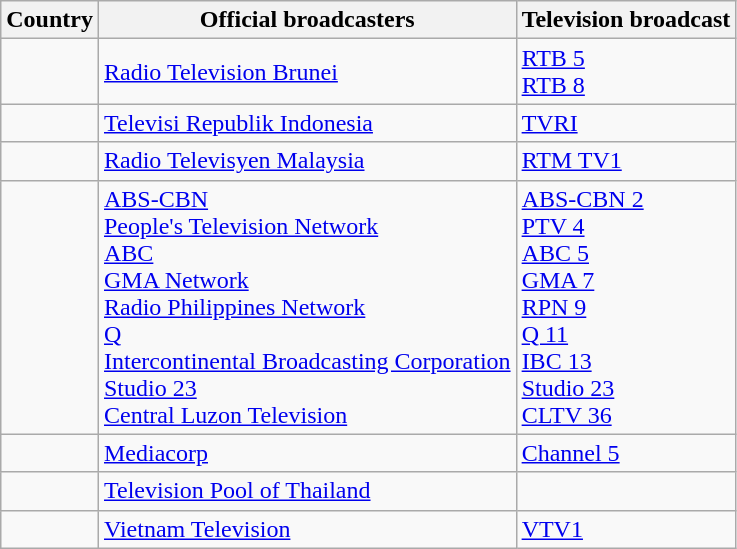<table class="wikitable">
<tr>
<th>Country</th>
<th>Official broadcasters</th>
<th>Television broadcast</th>
</tr>
<tr>
<td></td>
<td><a href='#'>Radio Television Brunei</a></td>
<td><a href='#'>RTB 5</a> <br> <a href='#'>RTB 8</a></td>
</tr>
<tr>
<td></td>
<td><a href='#'>Televisi Republik Indonesia</a></td>
<td><a href='#'>TVRI</a></td>
</tr>
<tr>
<td></td>
<td><a href='#'>Radio Televisyen Malaysia</a></td>
<td><a href='#'>RTM TV1</a></td>
</tr>
<tr>
<td></td>
<td><a href='#'>ABS-CBN</a> <br> <a href='#'>People's Television Network</a> <br> <a href='#'>ABC</a><br><a href='#'>GMA Network</a><br><a href='#'>Radio Philippines Network</a><br><a href='#'>Q</a><br><a href='#'>Intercontinental Broadcasting Corporation</a><br><a href='#'>Studio 23</a><br> <a href='#'>Central Luzon Television</a></td>
<td><a href='#'>ABS-CBN 2</a> <br> <a href='#'>PTV 4</a> <br> <a href='#'>ABC 5</a> <br> <a href='#'>GMA 7</a> <br> <a href='#'>RPN 9</a> <br> <a href='#'>Q 11</a> <br> <a href='#'>IBC 13</a> <br> <a href='#'>Studio 23</a><br><a href='#'>CLTV 36</a></td>
</tr>
<tr>
<td></td>
<td><a href='#'>Mediacorp</a></td>
<td><a href='#'>Channel 5</a></td>
</tr>
<tr>
<td></td>
<td><a href='#'>Television Pool of Thailand</a></td>
</tr>
<tr>
<td></td>
<td><a href='#'>Vietnam Television</a></td>
<td><a href='#'>VTV1</a></td>
</tr>
</table>
